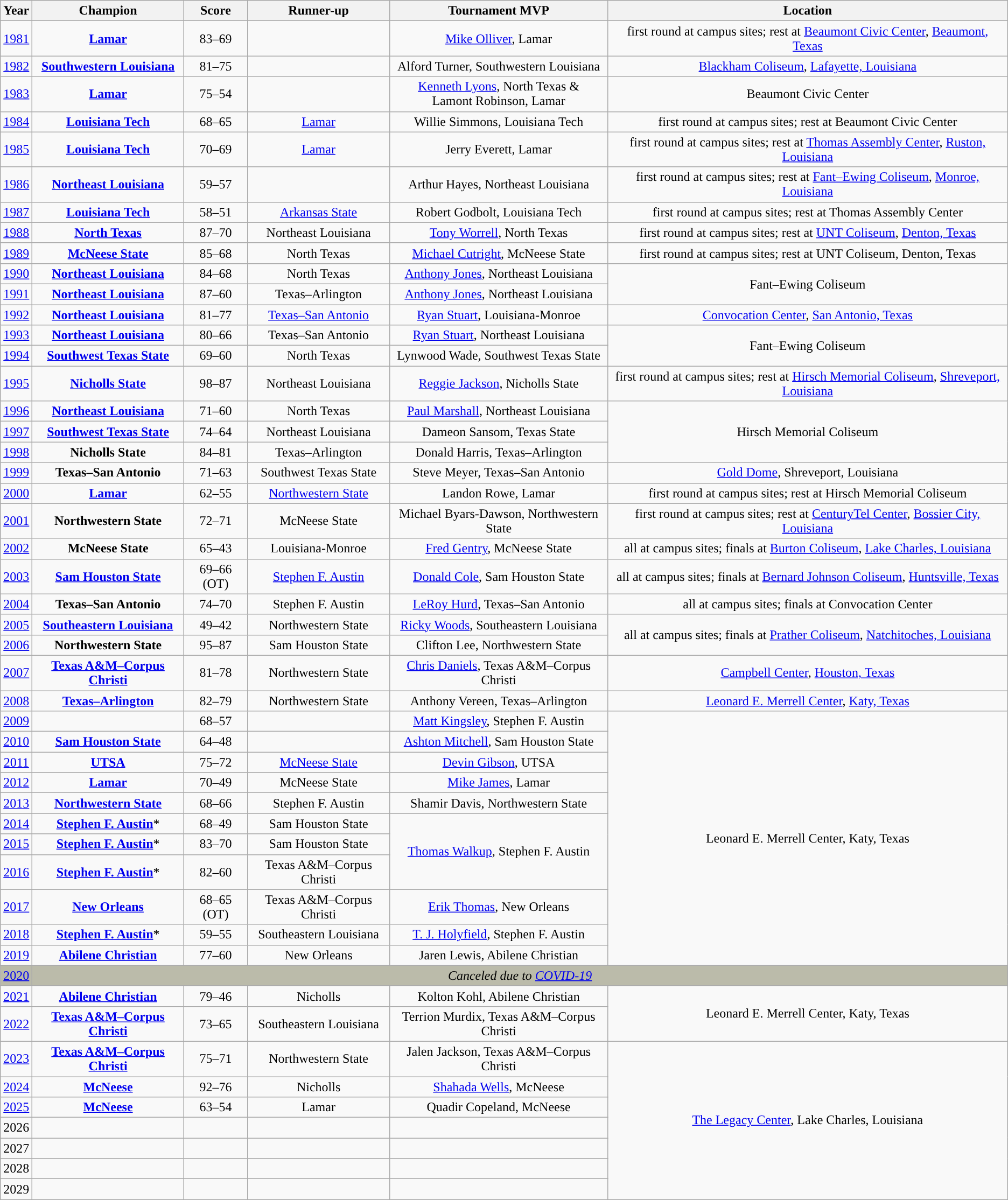<table class="wikitable sortable" style="text-align:center">
<tr>
<th width=px>Year</th>
<th width=px>Champion</th>
<th width=px>Score</th>
<th width=px>Runner-up</th>
<th width=px>Tournament MVP</th>
<th width=px>Location</th>
</tr>
<tr>
<td><a href='#'>1981</a></td>
<td><strong><a href='#'>Lamar</a></strong></td>
<td>83–69</td>
<td></td>
<td><a href='#'>Mike Olliver</a>, Lamar</td>
<td>first round at campus sites; rest at <a href='#'>Beaumont Civic Center</a>, <a href='#'>Beaumont, Texas</a></td>
</tr>
<tr>
<td><a href='#'>1982</a></td>
<td><strong><a href='#'>Southwestern Louisiana</a></strong></td>
<td>81–75</td>
<td></td>
<td>Alford Turner, Southwestern Louisiana</td>
<td><a href='#'>Blackham Coliseum</a>, <a href='#'>Lafayette, Louisiana</a></td>
</tr>
<tr>
<td><a href='#'>1983</a></td>
<td><strong><a href='#'>Lamar</a></strong></td>
<td>75–54</td>
<td></td>
<td><a href='#'>Kenneth Lyons</a>, North Texas &<br>Lamont Robinson, Lamar</td>
<td>Beaumont Civic Center</td>
</tr>
<tr>
<td><a href='#'>1984</a></td>
<td><strong><a href='#'>Louisiana Tech</a></strong></td>
<td>68–65</td>
<td><a href='#'>Lamar</a></td>
<td>Willie Simmons, Louisiana Tech</td>
<td>first round at campus sites; rest at Beaumont Civic Center</td>
</tr>
<tr>
<td><a href='#'>1985</a></td>
<td><strong><a href='#'>Louisiana Tech</a></strong></td>
<td>70–69</td>
<td><a href='#'>Lamar</a></td>
<td>Jerry Everett, Lamar</td>
<td>first round at campus sites; rest at <a href='#'>Thomas Assembly Center</a>, <a href='#'>Ruston, Louisiana</a></td>
</tr>
<tr>
<td><a href='#'>1986</a></td>
<td><strong><a href='#'>Northeast Louisiana</a></strong></td>
<td>59–57</td>
<td></td>
<td>Arthur Hayes, Northeast Louisiana</td>
<td>first round at campus sites; rest at <a href='#'>Fant–Ewing Coliseum</a>, <a href='#'>Monroe, Louisiana</a></td>
</tr>
<tr>
<td><a href='#'>1987</a></td>
<td><strong><a href='#'>Louisiana Tech</a></strong></td>
<td>58–51</td>
<td><a href='#'>Arkansas State</a></td>
<td>Robert Godbolt, Louisiana Tech</td>
<td>first round at campus sites; rest at Thomas Assembly Center</td>
</tr>
<tr>
<td><a href='#'>1988</a></td>
<td><strong><a href='#'>North Texas</a></strong></td>
<td>87–70</td>
<td>Northeast Louisiana</td>
<td><a href='#'>Tony Worrell</a>, North Texas</td>
<td>first round at campus sites; rest at <a href='#'>UNT Coliseum</a>, <a href='#'>Denton, Texas</a></td>
</tr>
<tr>
<td><a href='#'>1989</a></td>
<td><strong><a href='#'>McNeese State</a></strong></td>
<td>85–68</td>
<td>North Texas</td>
<td><a href='#'>Michael Cutright</a>, McNeese State</td>
<td>first round at campus sites; rest at UNT Coliseum, Denton, Texas</td>
</tr>
<tr>
<td><a href='#'>1990</a></td>
<td><strong><a href='#'>Northeast Louisiana</a></strong></td>
<td>84–68</td>
<td>North Texas</td>
<td><a href='#'>Anthony Jones</a>, Northeast Louisiana</td>
<td rowspan=2>Fant–Ewing Coliseum</td>
</tr>
<tr>
<td><a href='#'>1991</a></td>
<td><strong><a href='#'>Northeast Louisiana</a></strong></td>
<td>87–60</td>
<td>Texas–Arlington</td>
<td><a href='#'>Anthony Jones</a>, Northeast Louisiana</td>
</tr>
<tr>
<td><a href='#'>1992</a></td>
<td><strong><a href='#'>Northeast Louisiana</a></strong></td>
<td>81–77</td>
<td><a href='#'>Texas–San Antonio</a></td>
<td><a href='#'>Ryan Stuart</a>, Louisiana-Monroe</td>
<td><a href='#'>Convocation Center</a>, <a href='#'>San Antonio, Texas</a></td>
</tr>
<tr>
<td><a href='#'>1993</a></td>
<td><strong><a href='#'>Northeast Louisiana</a></strong></td>
<td>80–66</td>
<td>Texas–San Antonio</td>
<td><a href='#'>Ryan Stuart</a>, Northeast Louisiana</td>
<td rowspan=2>Fant–Ewing Coliseum</td>
</tr>
<tr>
<td><a href='#'>1994</a></td>
<td><strong><a href='#'>Southwest Texas State</a></strong></td>
<td>69–60</td>
<td>North Texas</td>
<td>Lynwood Wade, Southwest Texas State</td>
</tr>
<tr>
<td><a href='#'>1995</a></td>
<td><strong><a href='#'>Nicholls State</a></strong></td>
<td>98–87</td>
<td>Northeast Louisiana</td>
<td><a href='#'>Reggie Jackson</a>, Nicholls State</td>
<td>first round at campus sites; rest at <a href='#'>Hirsch Memorial Coliseum</a>, <a href='#'>Shreveport, Louisiana</a></td>
</tr>
<tr>
<td><a href='#'>1996</a></td>
<td><strong><a href='#'>Northeast Louisiana</a></strong></td>
<td>71–60</td>
<td>North Texas</td>
<td><a href='#'>Paul Marshall</a>, Northeast Louisiana</td>
<td rowspan=3>Hirsch Memorial Coliseum</td>
</tr>
<tr>
<td><a href='#'>1997</a></td>
<td><strong><a href='#'>Southwest Texas State</a></strong></td>
<td>74–64</td>
<td>Northeast Louisiana</td>
<td>Dameon Sansom, Texas State</td>
</tr>
<tr>
<td><a href='#'>1998</a></td>
<td><strong>Nicholls State</strong></td>
<td>84–81</td>
<td>Texas–Arlington</td>
<td>Donald Harris, Texas–Arlington</td>
</tr>
<tr>
<td><a href='#'>1999</a></td>
<td><strong>Texas–San Antonio</strong></td>
<td>71–63</td>
<td>Southwest Texas State</td>
<td>Steve Meyer, Texas–San Antonio</td>
<td><a href='#'>Gold Dome</a>, Shreveport, Louisiana</td>
</tr>
<tr>
<td><a href='#'>2000</a></td>
<td><strong><a href='#'>Lamar</a></strong></td>
<td>62–55</td>
<td><a href='#'>Northwestern State</a></td>
<td>Landon Rowe, Lamar</td>
<td>first round at campus sites; rest at Hirsch Memorial Coliseum</td>
</tr>
<tr>
<td><a href='#'>2001</a></td>
<td><strong>Northwestern State</strong></td>
<td>72–71</td>
<td>McNeese State</td>
<td>Michael Byars-Dawson, Northwestern State</td>
<td>first round at campus sites; rest at <a href='#'>CenturyTel Center</a>, <a href='#'>Bossier City, Louisiana</a></td>
</tr>
<tr>
<td><a href='#'>2002</a></td>
<td><strong>McNeese State</strong></td>
<td>65–43</td>
<td>Louisiana-Monroe</td>
<td><a href='#'>Fred Gentry</a>, McNeese State</td>
<td>all at campus sites; finals at <a href='#'>Burton Coliseum</a>, <a href='#'>Lake Charles, Louisiana</a></td>
</tr>
<tr>
<td><a href='#'>2003</a></td>
<td><strong><a href='#'>Sam Houston State</a></strong></td>
<td>69–66 (OT)</td>
<td><a href='#'>Stephen F. Austin</a></td>
<td><a href='#'>Donald Cole</a>, Sam Houston State</td>
<td>all at campus sites; finals at <a href='#'>Bernard Johnson Coliseum</a>, <a href='#'>Huntsville, Texas</a></td>
</tr>
<tr>
<td><a href='#'>2004</a></td>
<td><strong>Texas–San Antonio</strong></td>
<td>74–70</td>
<td>Stephen F. Austin</td>
<td><a href='#'>LeRoy Hurd</a>, Texas–San Antonio</td>
<td>all at campus sites; finals at Convocation Center</td>
</tr>
<tr>
<td><a href='#'>2005</a></td>
<td><strong><a href='#'>Southeastern Louisiana</a></strong></td>
<td>49–42</td>
<td>Northwestern State</td>
<td><a href='#'>Ricky Woods</a>, Southeastern Louisiana</td>
<td rowspan=2>all at campus sites; finals at <a href='#'>Prather Coliseum</a>, <a href='#'>Natchitoches, Louisiana</a></td>
</tr>
<tr>
<td><a href='#'>2006</a></td>
<td><strong>Northwestern State</strong></td>
<td>95–87</td>
<td>Sam Houston State</td>
<td>Clifton Lee, Northwestern State</td>
</tr>
<tr>
<td><a href='#'>2007</a></td>
<td><strong><a href='#'>Texas A&M–Corpus Christi</a></strong></td>
<td>81–78</td>
<td>Northwestern State</td>
<td><a href='#'>Chris Daniels</a>, Texas A&M–Corpus Christi</td>
<td><a href='#'>Campbell Center</a>, <a href='#'>Houston, Texas</a></td>
</tr>
<tr>
<td><a href='#'>2008</a></td>
<td><strong><a href='#'>Texas–Arlington</a></strong></td>
<td>82–79</td>
<td>Northwestern State</td>
<td>Anthony Vereen, Texas–Arlington</td>
<td><a href='#'>Leonard E. Merrell Center</a>, <a href='#'>Katy, Texas</a></td>
</tr>
<tr>
<td><a href='#'>2009</a></td>
<td><strong></strong></td>
<td>68–57</td>
<td></td>
<td><a href='#'>Matt Kingsley</a>, Stephen F. Austin</td>
<td rowspan=11>Leonard E. Merrell Center, Katy, Texas</td>
</tr>
<tr>
<td><a href='#'>2010</a></td>
<td><strong><a href='#'>Sam Houston State</a></strong></td>
<td>64–48</td>
<td></td>
<td><a href='#'>Ashton Mitchell</a>, Sam Houston State</td>
</tr>
<tr>
<td><a href='#'>2011</a></td>
<td><strong><a href='#'>UTSA</a></strong></td>
<td>75–72</td>
<td><a href='#'>McNeese State</a></td>
<td><a href='#'>Devin Gibson</a>, UTSA</td>
</tr>
<tr>
<td><a href='#'>2012</a></td>
<td><strong><a href='#'>Lamar</a></strong></td>
<td>70–49</td>
<td>McNeese State</td>
<td><a href='#'>Mike James</a>, Lamar</td>
</tr>
<tr>
<td><a href='#'>2013</a></td>
<td><strong><a href='#'>Northwestern State</a></strong></td>
<td>68–66</td>
<td>Stephen F. Austin</td>
<td>Shamir Davis, Northwestern State</td>
</tr>
<tr>
<td><a href='#'>2014</a></td>
<td><strong><a href='#'>Stephen F. Austin</a></strong>*</td>
<td>68–49</td>
<td>Sam Houston State</td>
<td rowspan=3><a href='#'>Thomas Walkup</a>, Stephen F. Austin</td>
</tr>
<tr>
<td><a href='#'>2015</a></td>
<td><strong><a href='#'>Stephen F. Austin</a></strong>*</td>
<td>83–70</td>
<td>Sam Houston State</td>
</tr>
<tr>
<td><a href='#'>2016</a></td>
<td><strong><a href='#'>Stephen F. Austin</a></strong>*</td>
<td>82–60</td>
<td>Texas A&M–Corpus Christi</td>
</tr>
<tr>
<td><a href='#'>2017</a></td>
<td><strong><a href='#'>New Orleans</a></strong></td>
<td>68–65 (OT)</td>
<td>Texas A&M–Corpus Christi</td>
<td><a href='#'>Erik Thomas</a>, New Orleans</td>
</tr>
<tr>
<td><a href='#'>2018</a></td>
<td><strong><a href='#'>Stephen F. Austin</a></strong>*</td>
<td>59–55</td>
<td>Southeastern Louisiana</td>
<td><a href='#'>T. J. Holyfield</a>, Stephen F. Austin</td>
</tr>
<tr>
<td><a href='#'>2019</a></td>
<td><strong><a href='#'>Abilene Christian</a></strong></td>
<td>77–60</td>
<td>New Orleans</td>
<td>Jaren Lewis, Abilene Christian</td>
</tr>
<tr bgcolor="#bbbbaa">
<td><a href='#'>2020</a></td>
<td colspan=5><em>Canceled due to <a href='#'>COVID-19</a></em></td>
</tr>
<tr>
<td><a href='#'>2021</a></td>
<td><strong><a href='#'>Abilene Christian</a></strong></td>
<td>79–46</td>
<td>Nicholls</td>
<td>Kolton Kohl, Abilene Christian</td>
<td rowspan=2>Leonard E. Merrell Center, Katy, Texas</td>
</tr>
<tr>
<td><a href='#'>2022</a></td>
<td><strong><a href='#'>Texas A&M–Corpus Christi</a></strong></td>
<td>73–65</td>
<td>Southeastern Louisiana</td>
<td>Terrion Murdix, Texas A&M–Corpus Christi</td>
</tr>
<tr>
<td><a href='#'>2023</a></td>
<td><strong><a href='#'>Texas A&M–Corpus Christi</a></strong></td>
<td>75–71</td>
<td>Northwestern State</td>
<td>Jalen Jackson, Texas A&M–Corpus Christi</td>
<td rowspan=7><a href='#'>The Legacy Center</a>, Lake Charles, Louisiana</td>
</tr>
<tr>
<td><a href='#'>2024</a></td>
<td><strong><a href='#'>McNeese</a></strong></td>
<td>92–76</td>
<td>Nicholls</td>
<td><a href='#'>Shahada Wells</a>, McNeese</td>
</tr>
<tr>
<td><a href='#'>2025</a></td>
<td><strong><a href='#'>McNeese</a></strong></td>
<td>63–54</td>
<td>Lamar</td>
<td>Quadir Copeland, McNeese</td>
</tr>
<tr>
<td>2026</td>
<td></td>
<td></td>
<td></td>
<td></td>
</tr>
<tr>
<td>2027</td>
<td></td>
<td></td>
<td></td>
<td></td>
</tr>
<tr>
<td>2028</td>
<td></td>
<td></td>
<td></td>
<td></td>
</tr>
<tr>
<td>2029</td>
<td></td>
<td></td>
<td></td>
<td></td>
</tr>
</table>
